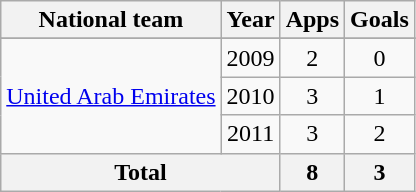<table class="wikitable" style="text-align:center">
<tr>
<th>National team</th>
<th>Year</th>
<th>Apps</th>
<th>Goals</th>
</tr>
<tr>
</tr>
<tr>
<td rowspan="3"><a href='#'>United Arab Emirates</a></td>
<td>2009</td>
<td>2</td>
<td>0</td>
</tr>
<tr>
<td>2010</td>
<td>3</td>
<td>1</td>
</tr>
<tr>
<td>2011</td>
<td>3</td>
<td>2</td>
</tr>
<tr>
<th colspan="2">Total</th>
<th>8</th>
<th>3</th>
</tr>
</table>
